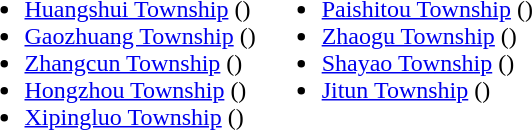<table>
<tr>
<td valign="top"><br><ul><li><a href='#'>Huangshui Township</a> ()</li><li><a href='#'>Gaozhuang Township</a> ()</li><li><a href='#'>Zhangcun Township</a> ()</li><li><a href='#'>Hongzhou Township</a> ()</li><li><a href='#'>Xipingluo Township</a> ()</li></ul></td>
<td valign="top"><br><ul><li><a href='#'>Paishitou Township</a> ()</li><li><a href='#'>Zhaogu Township</a> ()</li><li><a href='#'>Shayao Township</a> ()</li><li><a href='#'>Jitun Township</a> ()</li></ul></td>
</tr>
</table>
